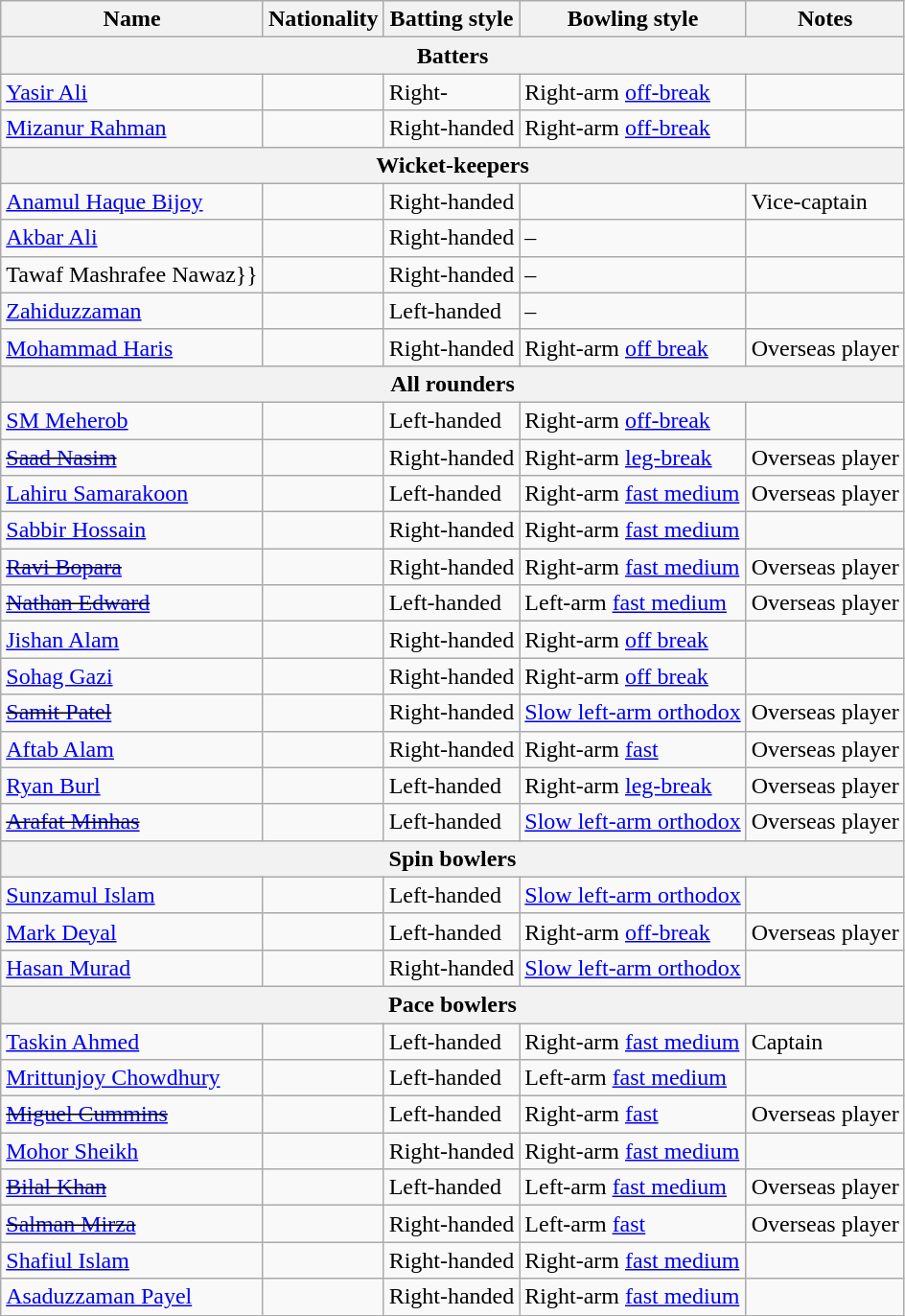<table class="wikitable">
<tr>
<th>Name</th>
<th>Nationality</th>
<th>Batting style</th>
<th>Bowling style</th>
<th>Notes</th>
</tr>
<tr>
<th colspan="5">Batters</th>
</tr>
<tr>
<td><a href='#'>Yasir Ali</a></td>
<td></td>
<td>Right-</td>
<td>Right-arm <a href='#'>off-break</a></td>
<td></td>
</tr>
<tr>
<td><a href='#'>Mizanur Rahman</a></td>
<td></td>
<td>Right-handed</td>
<td>Right-arm <a href='#'>off-break</a></td>
<td></td>
</tr>
<tr>
<th colspan="5">Wicket-keepers</th>
</tr>
<tr>
<td><a href='#'>Anamul Haque Bijoy</a></td>
<td></td>
<td>Right-handed</td>
<td></td>
<td>Vice-captain</td>
</tr>
<tr>
<td><a href='#'>Akbar Ali</a></td>
<td></td>
<td>Right-handed</td>
<td>–</td>
<td></td>
</tr>
<tr>
<td>Tawaf Mashrafee Nawaz}}</td>
<td></td>
<td>Right-handed</td>
<td>–</td>
<td></td>
</tr>
<tr>
<td><a href='#'>Zahiduzzaman</a></td>
<td></td>
<td>Left-handed</td>
<td>–</td>
<td></td>
</tr>
<tr>
<td><a href='#'>Mohammad Haris</a></td>
<td></td>
<td>Right-handed</td>
<td>Right-arm <a href='#'>off break</a></td>
<td>Overseas player</td>
</tr>
<tr>
<th colspan="5">All rounders</th>
</tr>
<tr>
<td><a href='#'>SM Meherob</a></td>
<td></td>
<td>Left-handed</td>
<td>Right-arm <a href='#'>off-break</a></td>
<td></td>
</tr>
<tr>
<td><s><a href='#'>Saad Nasim</a></s></td>
<td></td>
<td>Right-handed</td>
<td>Right-arm <a href='#'>leg-break</a></td>
<td>Overseas player</td>
</tr>
<tr>
<td><a href='#'>Lahiru Samarakoon</a></td>
<td></td>
<td>Left-handed</td>
<td>Right-arm <a href='#'>fast medium</a></td>
<td>Overseas player</td>
</tr>
<tr>
<td><a href='#'>Sabbir Hossain</a></td>
<td></td>
<td>Right-handed</td>
<td>Right-arm <a href='#'>fast medium</a></td>
<td></td>
</tr>
<tr>
<td><s><a href='#'>Ravi Bopara</a></s></td>
<td></td>
<td>Right-handed</td>
<td>Right-arm <a href='#'>fast medium</a></td>
<td>Overseas player</td>
</tr>
<tr>
<td><s><a href='#'>Nathan Edward</a></s></td>
<td></td>
<td>Left-handed</td>
<td>Left-arm <a href='#'>fast medium</a></td>
<td>Overseas player</td>
</tr>
<tr>
<td><a href='#'>Jishan Alam</a></td>
<td></td>
<td>Right-handed</td>
<td>Right-arm <a href='#'>off break</a></td>
<td></td>
</tr>
<tr>
<td><a href='#'>Sohag Gazi</a></td>
<td></td>
<td>Right-handed</td>
<td>Right-arm <a href='#'>off break</a></td>
<td></td>
</tr>
<tr>
<td><s><a href='#'>Samit Patel</a></s></td>
<td></td>
<td>Right-handed</td>
<td><a href='#'>Slow left-arm orthodox</a></td>
<td>Overseas player</td>
</tr>
<tr>
<td><a href='#'>Aftab Alam</a></td>
<td></td>
<td>Right-handed</td>
<td>Right-arm <a href='#'>fast</a></td>
<td>Overseas player</td>
</tr>
<tr>
<td><a href='#'>Ryan Burl</a></td>
<td></td>
<td>Left-handed</td>
<td>Right-arm <a href='#'>leg-break</a></td>
<td>Overseas player</td>
</tr>
<tr>
<td><s><a href='#'>Arafat Minhas</a></s></td>
<td></td>
<td>Left-handed</td>
<td><a href='#'>Slow left-arm orthodox</a></td>
<td>Overseas player</td>
</tr>
<tr>
<th colspan="5">Spin bowlers</th>
</tr>
<tr>
<td><a href='#'>Sunzamul Islam</a></td>
<td></td>
<td>Left-handed</td>
<td><a href='#'>Slow left-arm orthodox</a></td>
<td></td>
</tr>
<tr>
<td><a href='#'>Mark Deyal</a></td>
<td></td>
<td>Left-handed</td>
<td>Right-arm <a href='#'>off-break</a></td>
<td>Overseas player</td>
</tr>
<tr>
<td><a href='#'>Hasan Murad</a></td>
<td></td>
<td>Right-handed</td>
<td><a href='#'>Slow left-arm orthodox</a></td>
<td></td>
</tr>
<tr>
<th colspan="5">Pace bowlers</th>
</tr>
<tr>
<td><a href='#'>Taskin Ahmed</a></td>
<td></td>
<td>Left-handed</td>
<td>Right-arm <a href='#'>fast medium</a></td>
<td>Captain</td>
</tr>
<tr>
<td><a href='#'>Mrittunjoy Chowdhury</a></td>
<td></td>
<td>Left-handed</td>
<td>Left-arm <a href='#'>fast medium</a></td>
<td></td>
</tr>
<tr>
<td><s><a href='#'>Miguel Cummins</a></s></td>
<td></td>
<td>Left-handed</td>
<td>Right-arm <a href='#'>fast</a></td>
<td>Overseas player</td>
</tr>
<tr>
<td><a href='#'>Mohor Sheikh</a></td>
<td></td>
<td>Right-handed</td>
<td>Right-arm <a href='#'>fast medium</a></td>
<td></td>
</tr>
<tr>
<td><s><a href='#'>Bilal Khan</a></s></td>
<td></td>
<td>Left-handed</td>
<td>Left-arm <a href='#'>fast medium</a></td>
<td>Overseas player</td>
</tr>
<tr>
<td><s><a href='#'>Salman Mirza</a></s></td>
<td></td>
<td>Right-handed</td>
<td>Left-arm <a href='#'>fast</a></td>
<td>Overseas player</td>
</tr>
<tr>
<td><a href='#'>Shafiul Islam</a></td>
<td></td>
<td>Right-handed</td>
<td>Right-arm <a href='#'>fast medium</a></td>
<td></td>
</tr>
<tr>
<td><a href='#'>Asaduzzaman Payel</a></td>
<td></td>
<td>Right-handed</td>
<td>Right-arm <a href='#'>fast medium</a></td>
<td></td>
</tr>
</table>
